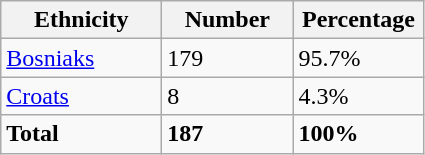<table class="wikitable">
<tr>
<th width="100px">Ethnicity</th>
<th width="80px">Number</th>
<th width="80px">Percentage</th>
</tr>
<tr>
<td><a href='#'>Bosniaks</a></td>
<td>179</td>
<td>95.7%</td>
</tr>
<tr>
<td><a href='#'>Croats</a></td>
<td>8</td>
<td>4.3%</td>
</tr>
<tr>
<td><strong>Total</strong></td>
<td><strong>187</strong></td>
<td><strong>100%</strong></td>
</tr>
</table>
